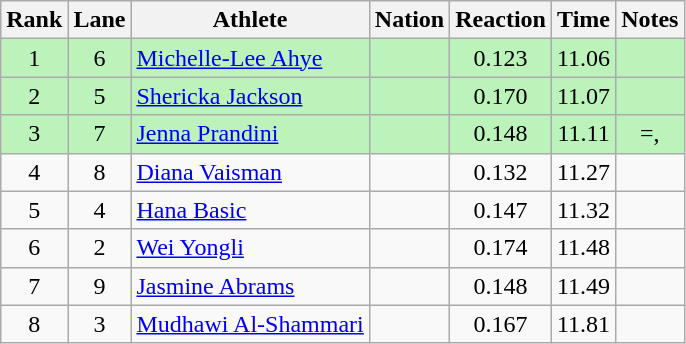<table class="wikitable sortable" style="text-align:center">
<tr>
<th>Rank</th>
<th>Lane</th>
<th>Athlete</th>
<th>Nation</th>
<th>Reaction</th>
<th>Time</th>
<th>Notes</th>
</tr>
<tr bgcolor="bbf3bb">
<td>1</td>
<td>6</td>
<td align=left><a href='#'>Michelle-Lee Ahye</a></td>
<td align=left></td>
<td>0.123</td>
<td>11.06</td>
<td></td>
</tr>
<tr bgcolor="bbf3bb">
<td>2</td>
<td>5</td>
<td align="left"><a href='#'>Shericka Jackson</a></td>
<td align="left"></td>
<td>0.170</td>
<td>11.07</td>
<td></td>
</tr>
<tr bgcolor="bbf3bb">
<td>3</td>
<td>7</td>
<td align=left><a href='#'>Jenna Prandini</a></td>
<td align=left></td>
<td>0.148</td>
<td>11.11</td>
<td>=, </td>
</tr>
<tr>
<td>4</td>
<td>8</td>
<td align="left"><a href='#'>Diana Vaisman</a></td>
<td align="left"></td>
<td>0.132</td>
<td>11.27</td>
<td></td>
</tr>
<tr>
<td>5</td>
<td>4</td>
<td align="left"><a href='#'>Hana Basic</a></td>
<td align="left"></td>
<td>0.147</td>
<td>11.32</td>
<td></td>
</tr>
<tr>
<td>6</td>
<td>2</td>
<td align="left"><a href='#'>Wei Yongli</a></td>
<td align="left"></td>
<td>0.174</td>
<td>11.48</td>
<td></td>
</tr>
<tr>
<td>7</td>
<td>9</td>
<td align=left><a href='#'>Jasmine Abrams</a></td>
<td align=left></td>
<td>0.148</td>
<td>11.49</td>
<td></td>
</tr>
<tr>
<td>8</td>
<td>3</td>
<td align="left"><a href='#'>Mudhawi Al-Shammari</a></td>
<td align="left"></td>
<td>0.167</td>
<td>11.81</td>
<td></td>
</tr>
</table>
